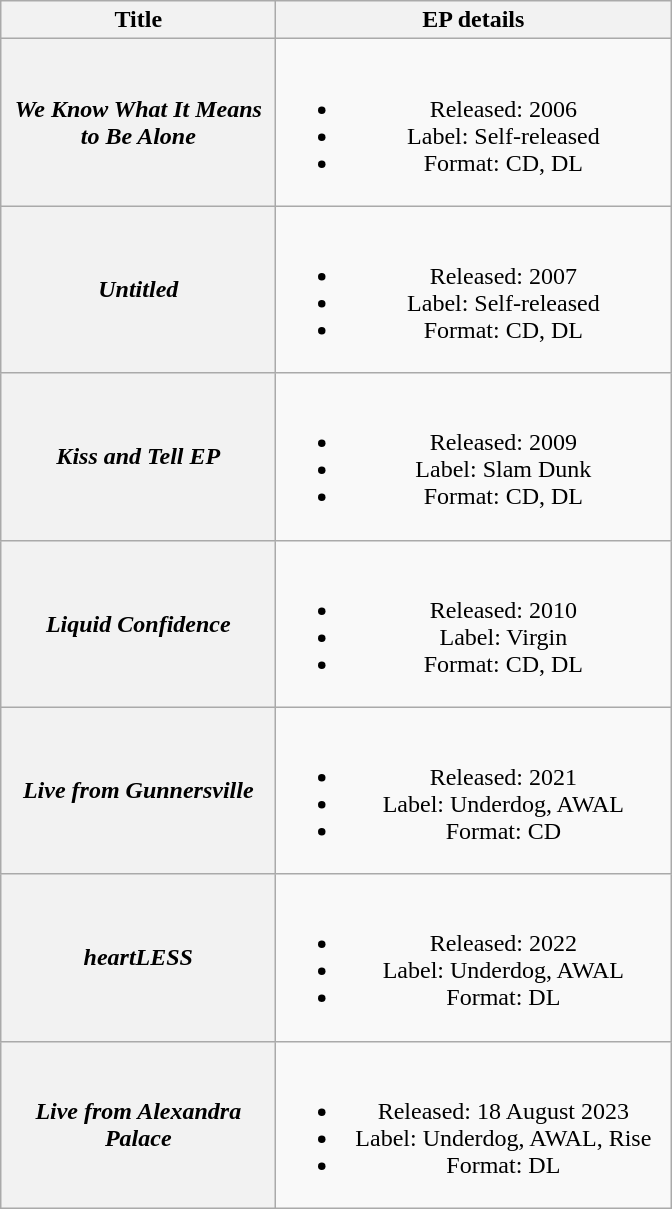<table class="wikitable plainrowheaders" style="text-align:center;">
<tr>
<th scope="col" style="width:11em;">Title</th>
<th scope="col" style="width:16em;">EP details</th>
</tr>
<tr>
<th scope="row"><em>We Know What It Means to Be Alone</em></th>
<td><br><ul><li>Released: 2006</li><li>Label: Self-released</li><li>Format: CD, DL</li></ul></td>
</tr>
<tr>
<th scope="row"><em>Untitled</em></th>
<td><br><ul><li>Released: 2007</li><li>Label: Self-released</li><li>Format: CD, DL</li></ul></td>
</tr>
<tr>
<th scope="row"><em>Kiss and Tell EP</em></th>
<td><br><ul><li>Released: 2009</li><li>Label: Slam Dunk</li><li>Format: CD, DL</li></ul></td>
</tr>
<tr>
<th scope="row"><em>Liquid Confidence</em></th>
<td><br><ul><li>Released: 2010</li><li>Label: Virgin</li><li>Format: CD, DL</li></ul></td>
</tr>
<tr>
<th scope="row"><em>Live from Gunnersville</em></th>
<td><br><ul><li>Released: 2021</li><li>Label: Underdog, AWAL</li><li>Format: CD</li></ul></td>
</tr>
<tr>
<th scope="row"><em>heartLESS</em></th>
<td><br><ul><li>Released: 2022</li><li>Label: Underdog, AWAL</li><li>Format: DL</li></ul></td>
</tr>
<tr>
<th scope="row"><em>Live from Alexandra Palace</em></th>
<td><br><ul><li>Released: 18 August 2023</li><li>Label: Underdog, AWAL, Rise</li><li>Format: DL</li></ul></td>
</tr>
</table>
